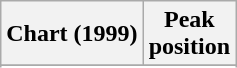<table class="wikitable sortable plainrowheaders" style="text-align:center">
<tr>
<th scope="col">Chart (1999)</th>
<th scope="col">Peak<br>position</th>
</tr>
<tr>
</tr>
<tr>
</tr>
<tr>
</tr>
</table>
